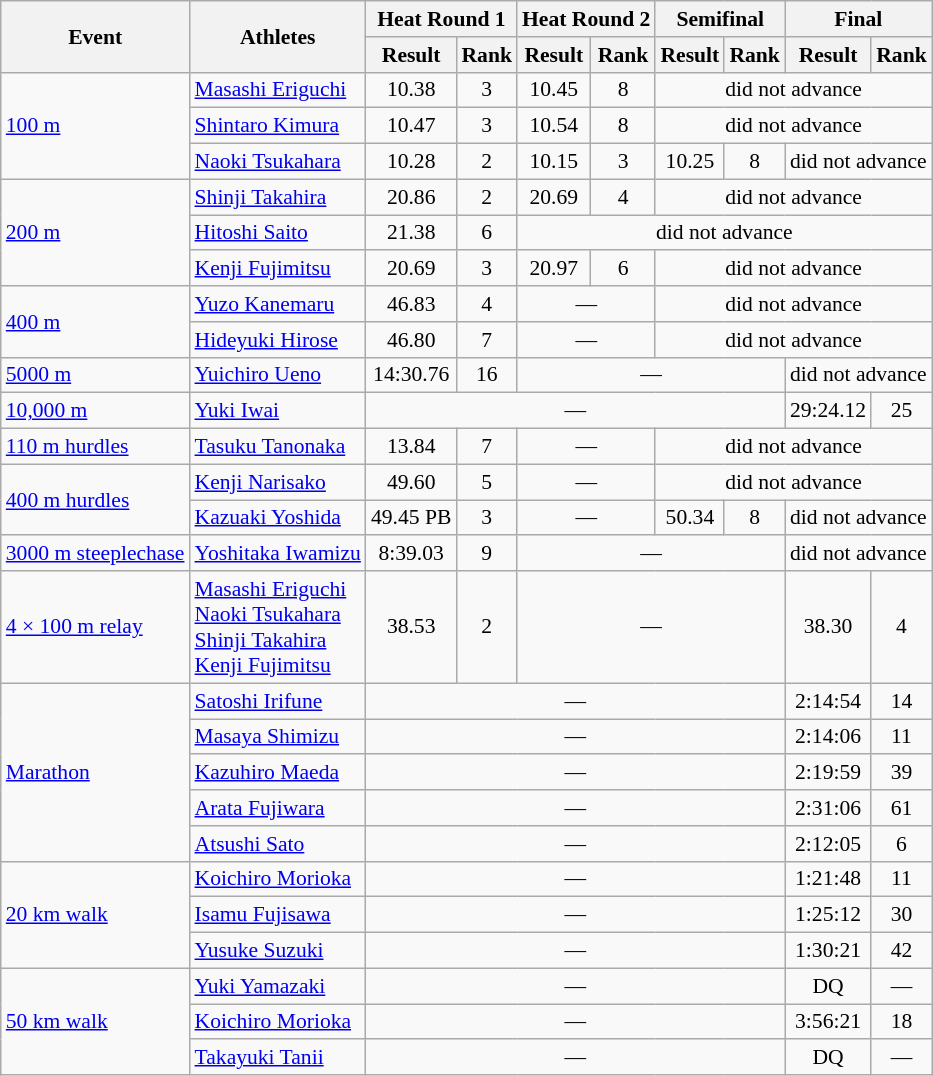<table class="wikitable" border="1" style="font-size:90%">
<tr>
<th rowspan="2">Event</th>
<th rowspan="2">Athletes</th>
<th colspan="2">Heat Round 1</th>
<th colspan="2">Heat Round 2</th>
<th colspan="2">Semifinal</th>
<th colspan="2">Final</th>
</tr>
<tr>
<th>Result</th>
<th>Rank</th>
<th>Result</th>
<th>Rank</th>
<th>Result</th>
<th>Rank</th>
<th>Result</th>
<th>Rank</th>
</tr>
<tr>
<td rowspan="3"><a href='#'>100 m</a></td>
<td><a href='#'>Masashi Eriguchi</a></td>
<td align=center>10.38</td>
<td align=center>3</td>
<td align=center>10.45</td>
<td align=center>8</td>
<td align=center colspan="4">did not advance</td>
</tr>
<tr>
<td><a href='#'>Shintaro Kimura</a></td>
<td align=center>10.47</td>
<td align=center>3</td>
<td align=center>10.54</td>
<td align=center>8</td>
<td align=center colspan="4">did not advance</td>
</tr>
<tr>
<td><a href='#'>Naoki Tsukahara</a></td>
<td align=center>10.28</td>
<td align=center>2</td>
<td align=center>10.15</td>
<td align=center>3</td>
<td align=center>10.25</td>
<td align=center>8</td>
<td align=center colspan="2">did not advance</td>
</tr>
<tr>
<td rowspan="3"><a href='#'>200 m</a></td>
<td><a href='#'>Shinji Takahira</a></td>
<td align=center>20.86</td>
<td align=center>2</td>
<td align=center>20.69</td>
<td align=center>4</td>
<td align=center colspan="4">did not advance</td>
</tr>
<tr>
<td><a href='#'>Hitoshi Saito</a></td>
<td align=center>21.38</td>
<td align=center>6</td>
<td align=center colspan="6">did not advance</td>
</tr>
<tr>
<td><a href='#'>Kenji Fujimitsu</a></td>
<td align=center>20.69</td>
<td align=center>3</td>
<td align=center>20.97</td>
<td align=center>6</td>
<td align=center colspan="4">did not advance</td>
</tr>
<tr>
<td rowspan="2"><a href='#'>400 m</a></td>
<td><a href='#'>Yuzo Kanemaru</a></td>
<td align=center>46.83</td>
<td align=center>4</td>
<td align=center colspan="2">—</td>
<td align=center colspan="4">did not advance</td>
</tr>
<tr>
<td><a href='#'>Hideyuki Hirose</a></td>
<td align=center>46.80</td>
<td align=center>7</td>
<td align=center colspan="2">—</td>
<td align=center colspan="4">did not advance</td>
</tr>
<tr>
<td><a href='#'>5000 m</a></td>
<td><a href='#'>Yuichiro Ueno</a></td>
<td align=center>14:30.76</td>
<td align=center>16</td>
<td align=center colspan="4">—</td>
<td align=center colspan="2">did not advance</td>
</tr>
<tr>
<td><a href='#'>10,000 m</a></td>
<td><a href='#'>Yuki Iwai</a></td>
<td align=center colspan="6">—</td>
<td align=center>29:24.12</td>
<td align=center>25</td>
</tr>
<tr>
<td><a href='#'>110 m hurdles</a></td>
<td><a href='#'>Tasuku Tanonaka</a></td>
<td align=center>13.84</td>
<td align=center>7</td>
<td align=center colspan="2">—</td>
<td align=center colspan="4">did not advance</td>
</tr>
<tr>
<td rowspan="2"><a href='#'>400 m hurdles</a></td>
<td><a href='#'>Kenji Narisako</a></td>
<td align=center>49.60</td>
<td align=center>5</td>
<td align=center colspan="2">—</td>
<td align=center colspan="4">did not advance</td>
</tr>
<tr>
<td><a href='#'>Kazuaki Yoshida</a></td>
<td align=center>49.45 PB</td>
<td align=center>3</td>
<td align=center colspan="2">—</td>
<td align=center>50.34</td>
<td align=center>8</td>
<td align=center colspan="2">did not advance</td>
</tr>
<tr>
<td><a href='#'>3000 m steeplechase</a></td>
<td><a href='#'>Yoshitaka Iwamizu</a></td>
<td align=center>8:39.03</td>
<td align=center>9</td>
<td align=center colspan="4">—</td>
<td align=center colspan="2">did not advance</td>
</tr>
<tr>
<td><a href='#'>4 × 100 m relay</a></td>
<td><a href='#'>Masashi Eriguchi</a><br><a href='#'>Naoki Tsukahara</a><br><a href='#'>Shinji Takahira</a><br><a href='#'>Kenji Fujimitsu</a></td>
<td align=center>38.53</td>
<td align=center>2</td>
<td align=center colspan="4">—</td>
<td align=center>38.30</td>
<td align=center>4</td>
</tr>
<tr>
<td rowspan="5"><a href='#'>Marathon</a></td>
<td><a href='#'>Satoshi Irifune</a></td>
<td align=center colspan="6">—</td>
<td align=center>2:14:54</td>
<td align=center>14</td>
</tr>
<tr>
<td><a href='#'>Masaya Shimizu</a></td>
<td align=center colspan="6">—</td>
<td align=center>2:14:06</td>
<td align=center>11</td>
</tr>
<tr>
<td><a href='#'>Kazuhiro Maeda</a></td>
<td align=center colspan="6">—</td>
<td align=center>2:19:59</td>
<td align=center>39</td>
</tr>
<tr>
<td><a href='#'>Arata Fujiwara</a></td>
<td align=center colspan="6">—</td>
<td align=center>2:31:06</td>
<td align=center>61</td>
</tr>
<tr>
<td><a href='#'>Atsushi Sato</a></td>
<td align=center colspan="6">—</td>
<td align=center>2:12:05</td>
<td align=center>6</td>
</tr>
<tr>
<td rowspan="3"><a href='#'>20 km walk</a></td>
<td><a href='#'>Koichiro Morioka</a></td>
<td align=center colspan="6">—</td>
<td align=center>1:21:48</td>
<td align=center>11</td>
</tr>
<tr>
<td><a href='#'>Isamu Fujisawa</a></td>
<td align=center colspan="6">—</td>
<td align=center>1:25:12</td>
<td align=center>30</td>
</tr>
<tr>
<td><a href='#'>Yusuke Suzuki</a></td>
<td align=center colspan="6">—</td>
<td align=center>1:30:21</td>
<td align=center>42</td>
</tr>
<tr>
<td rowspan="3"><a href='#'>50 km walk</a></td>
<td><a href='#'>Yuki Yamazaki</a></td>
<td align=center colspan="6">—</td>
<td align=center>DQ</td>
<td align=center>—</td>
</tr>
<tr>
<td><a href='#'>Koichiro Morioka</a></td>
<td align=center colspan="6">—</td>
<td align=center>3:56:21</td>
<td align=center>18</td>
</tr>
<tr>
<td><a href='#'>Takayuki Tanii</a></td>
<td align=center colspan="6">—</td>
<td align=center>DQ</td>
<td align=center>—</td>
</tr>
</table>
